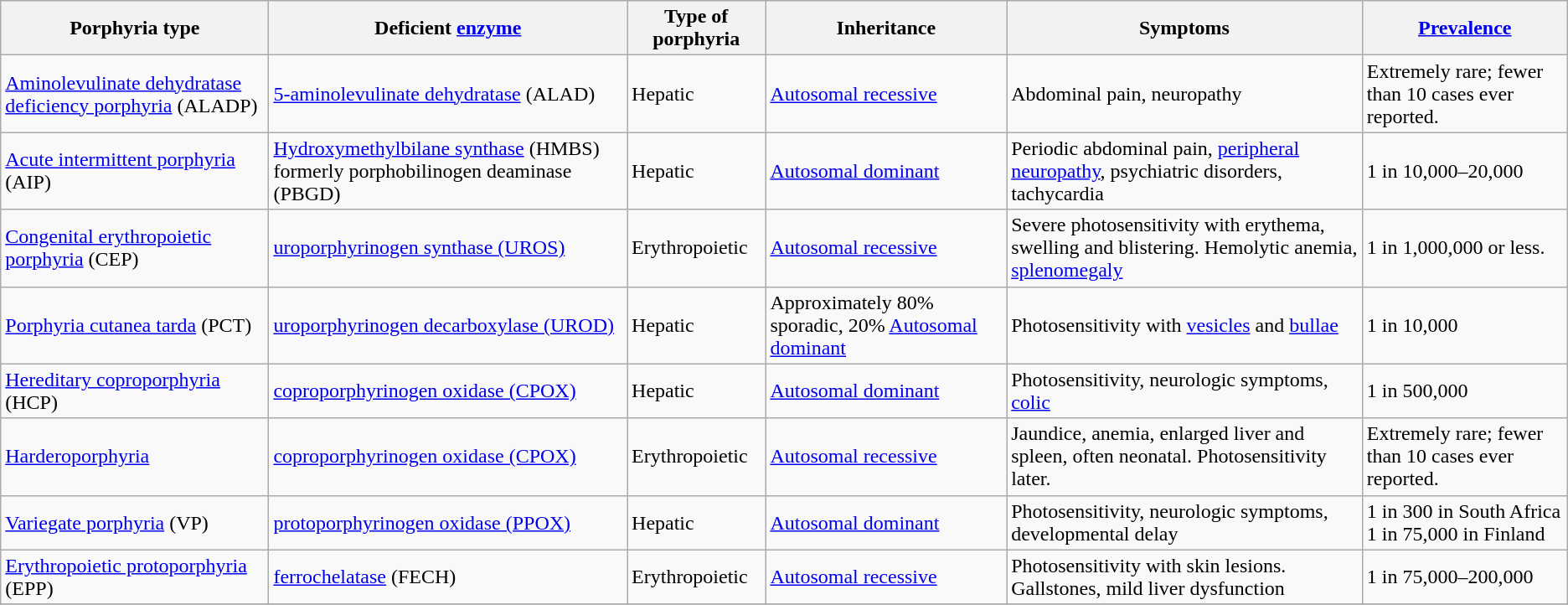<table class="wikitable">
<tr>
<th>Porphyria type</th>
<th>Deficient <a href='#'>enzyme</a></th>
<th>Type of porphyria</th>
<th>Inheritance</th>
<th>Symptoms</th>
<th><a href='#'>Prevalence</a></th>
</tr>
<tr>
<td><a href='#'>Aminolevulinate dehydratase deficiency porphyria</a> (ALADP)</td>
<td><a href='#'>5-aminolevulinate dehydratase</a> (ALAD)</td>
<td>Hepatic</td>
<td><a href='#'>Autosomal recessive</a></td>
<td>Abdominal pain, neuropathy</td>
<td>Extremely rare; fewer than 10 cases ever reported.</td>
</tr>
<tr>
<td><a href='#'>Acute intermittent porphyria</a> (AIP)</td>
<td><a href='#'>Hydroxymethylbilane synthase</a> (HMBS) formerly porphobilinogen deaminase (PBGD)</td>
<td>Hepatic</td>
<td><a href='#'>Autosomal dominant</a></td>
<td>Periodic abdominal pain, <a href='#'>peripheral neuropathy</a>, psychiatric disorders, tachycardia</td>
<td>1 in 10,000–20,000</td>
</tr>
<tr>
<td><a href='#'>Congenital erythropoietic porphyria</a> (CEP)</td>
<td><a href='#'>uroporphyrinogen synthase (UROS)</a></td>
<td>Erythropoietic</td>
<td><a href='#'>Autosomal recessive</a></td>
<td>Severe photosensitivity with erythema, swelling and blistering. Hemolytic anemia, <a href='#'>splenomegaly</a></td>
<td>1 in 1,000,000 or less.</td>
</tr>
<tr>
<td><a href='#'>Porphyria cutanea tarda</a> (PCT)</td>
<td><a href='#'>uroporphyrinogen decarboxylase (UROD)</a></td>
<td>Hepatic</td>
<td>Approximately 80% sporadic, 20% <a href='#'>Autosomal dominant</a></td>
<td>Photosensitivity with <a href='#'>vesicles</a> and <a href='#'>bullae</a></td>
<td>1 in 10,000</td>
</tr>
<tr>
<td><a href='#'>Hereditary coproporphyria</a> (HCP)</td>
<td><a href='#'>coproporphyrinogen oxidase (CPOX)</a></td>
<td>Hepatic</td>
<td><a href='#'>Autosomal dominant</a></td>
<td>Photosensitivity, neurologic symptoms, <a href='#'>colic</a></td>
<td>1 in 500,000</td>
</tr>
<tr>
<td><a href='#'>Harderoporphyria</a></td>
<td><a href='#'>coproporphyrinogen oxidase (CPOX)</a></td>
<td>Erythropoietic</td>
<td><a href='#'>Autosomal recessive</a></td>
<td>Jaundice, anemia, enlarged liver and spleen, often neonatal. Photosensitivity later.</td>
<td>Extremely rare; fewer than 10 cases ever reported.</td>
</tr>
<tr>
<td><a href='#'>Variegate porphyria</a> (VP)</td>
<td><a href='#'>protoporphyrinogen oxidase (PPOX)</a></td>
<td>Hepatic</td>
<td><a href='#'>Autosomal dominant</a></td>
<td>Photosensitivity, neurologic symptoms, developmental delay</td>
<td>1 in 300 in South Africa<br>1 in 75,000 in Finland</td>
</tr>
<tr>
<td><a href='#'>Erythropoietic protoporphyria</a> (EPP)</td>
<td><a href='#'>ferrochelatase</a> (FECH)</td>
<td>Erythropoietic</td>
<td><a href='#'>Autosomal recessive</a></td>
<td>Photosensitivity with skin lesions. Gallstones, mild liver dysfunction</td>
<td>1 in 75,000–200,000</td>
</tr>
<tr>
</tr>
</table>
